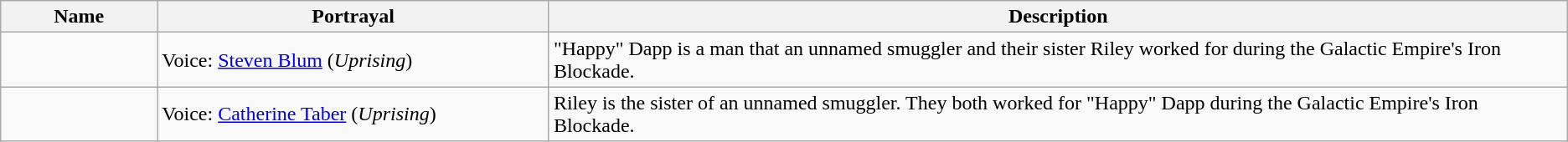<table class="wikitable sortable">
<tr>
<th width="10%">Name</th>
<th width="25%">Portrayal</th>
<th width="65%">Description</th>
</tr>
<tr>
<td></td>
<td>Voice: <a href='#'>Steven Blum</a> (<em>Uprising</em>)</td>
<td>"Happy" Dapp is a man that an unnamed smuggler and their sister Riley worked for during the Galactic Empire's Iron Blockade.</td>
</tr>
<tr>
<td></td>
<td>Voice: <a href='#'>Catherine Taber</a> (<em>Uprising</em>)</td>
<td>Riley is the sister of an unnamed smuggler. They both worked for "Happy" Dapp during the Galactic Empire's Iron Blockade.</td>
</tr>
</table>
